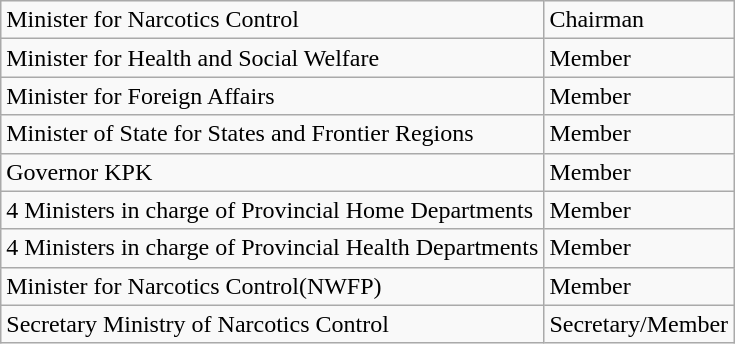<table class="wikitable">
<tr>
<td>Minister for Narcotics Control</td>
<td>Chairman</td>
</tr>
<tr>
<td>Minister for Health and Social Welfare</td>
<td>Member</td>
</tr>
<tr>
<td>Minister for Foreign Affairs</td>
<td>Member</td>
</tr>
<tr>
<td>Minister of State for States and Frontier Regions</td>
<td>Member</td>
</tr>
<tr>
<td>Governor KPK</td>
<td>Member</td>
</tr>
<tr>
<td>4 Ministers in charge of Provincial Home Departments</td>
<td>Member</td>
</tr>
<tr>
<td>4 Ministers in charge of Provincial Health Departments</td>
<td>Member</td>
</tr>
<tr>
<td>Minister for Narcotics Control(NWFP)</td>
<td>Member</td>
</tr>
<tr>
<td>Secretary Ministry of Narcotics Control</td>
<td>Secretary/Member</td>
</tr>
</table>
